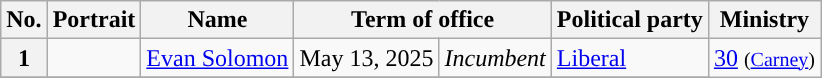<table class="wikitable">
<tr>
<th>No.</th>
<th>Portrait</th>
<th>Name</th>
<th colspan=2>Term of office</th>
<th>Political party</th>
<th>Ministry</th>
</tr>
<tr>
<th style="background:">1</th>
<td></td>
<td><a href='#'>Evan Solomon</a></td>
<td>May 13, 2025</td>
<td><em>Incumbent</em></td>
<td><a href='#'>Liberal</a></td>
<td rowspan=2><a href='#'>30</a> <small>(<a href='#'>Carney</a>)</small></td>
</tr>
<tr>
</tr>
</table>
